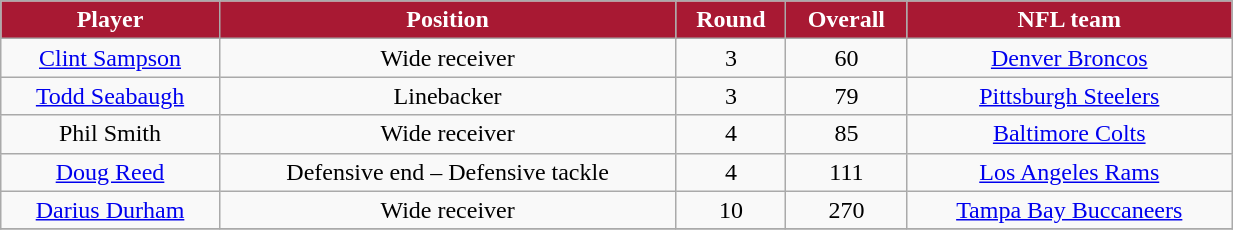<table class="wikitable" width="65%">
<tr>
<th style="background:#A81933;color:#FFFFFF;">Player</th>
<th style="background:#A81933;color:#FFFFFF;">Position</th>
<th style="background:#A81933;color:#FFFFFF;">Round</th>
<th style="background:#A81933;color:#FFFFFF;">Overall</th>
<th style="background:#A81933;color:#FFFFFF;">NFL team</th>
</tr>
<tr align="center" bgcolor="">
<td><a href='#'>Clint Sampson</a></td>
<td>Wide receiver</td>
<td>3</td>
<td>60</td>
<td><a href='#'>Denver Broncos</a></td>
</tr>
<tr align="center" bgcolor="">
<td><a href='#'>Todd Seabaugh</a></td>
<td>Linebacker</td>
<td>3</td>
<td>79</td>
<td><a href='#'>Pittsburgh Steelers</a></td>
</tr>
<tr align="center" bgcolor="">
<td>Phil Smith</td>
<td>Wide receiver</td>
<td>4</td>
<td>85</td>
<td><a href='#'>Baltimore Colts</a></td>
</tr>
<tr align="center" bgcolor="">
<td><a href='#'>Doug Reed</a></td>
<td>Defensive end – Defensive tackle</td>
<td>4</td>
<td>111</td>
<td><a href='#'>Los Angeles Rams</a></td>
</tr>
<tr align="center" bgcolor="">
<td><a href='#'>Darius Durham</a></td>
<td>Wide receiver</td>
<td>10</td>
<td>270</td>
<td><a href='#'>Tampa Bay Buccaneers</a></td>
</tr>
<tr align="center" bgcolor="">
</tr>
</table>
